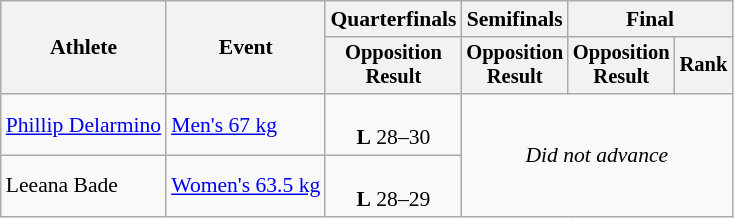<table class="wikitable" style="font-size:90%">
<tr>
<th rowspan=2>Athlete</th>
<th rowspan=2>Event</th>
<th>Quarterfinals</th>
<th>Semifinals</th>
<th colspan=2>Final</th>
</tr>
<tr style="font-size:95%">
<th>Opposition<br>Result</th>
<th>Opposition<br>Result</th>
<th>Opposition<br>Result</th>
<th>Rank</th>
</tr>
<tr align=center>
<td align=left><a href='#'>Phillip Delarmino</a></td>
<td align=left><a href='#'>Men's 67 kg</a></td>
<td><br><strong>L</strong> 28–30</td>
<td colspan=3 rowspan=2><em>Did not advance</em></td>
</tr>
<tr align=center>
<td align=left>Leeana Bade</td>
<td align=left><a href='#'>Women's 63.5 kg</a></td>
<td><br><strong>L</strong> 28–29</td>
</tr>
</table>
